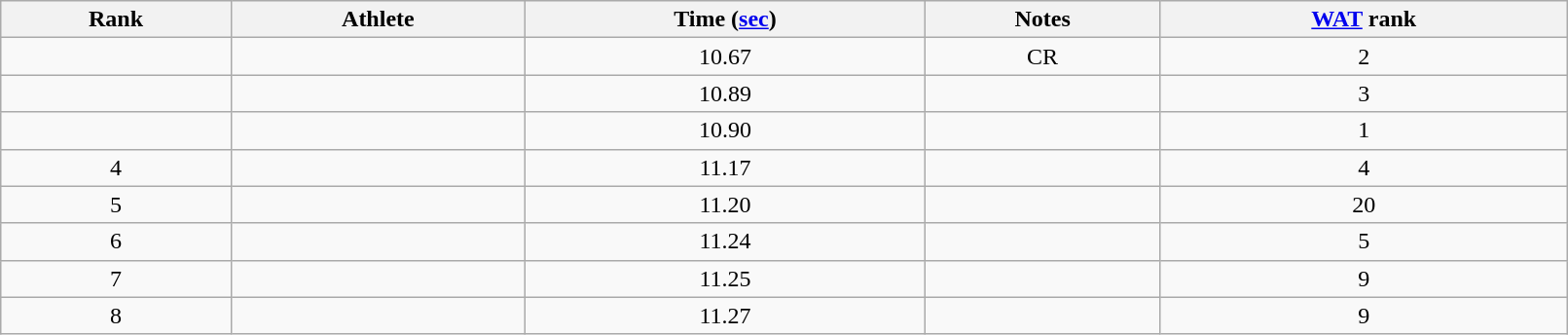<table class="wikitable"  width=85%>
<tr>
<th>Rank</th>
<th>Athlete</th>
<th>Time (<a href='#'>sec</a>)</th>
<th>Notes</th>
<th><a href='#'>WAT</a> rank</th>
</tr>
<tr align="center">
<td></td>
<td align="left"></td>
<td>10.67</td>
<td>CR</td>
<td>2</td>
</tr>
<tr align="center">
<td></td>
<td align="left"></td>
<td>10.89</td>
<td></td>
<td>3</td>
</tr>
<tr align="center">
<td></td>
<td align="left"></td>
<td>10.90</td>
<td></td>
<td>1</td>
</tr>
<tr align="center">
<td>4</td>
<td align="left"></td>
<td>11.17</td>
<td></td>
<td>4</td>
</tr>
<tr align="center">
<td>5</td>
<td align="left"></td>
<td>11.20</td>
<td></td>
<td>20</td>
</tr>
<tr align="center">
<td>6</td>
<td align="left"></td>
<td>11.24</td>
<td></td>
<td>5</td>
</tr>
<tr align="center">
<td>7</td>
<td align="left"></td>
<td>11.25</td>
<td></td>
<td>9</td>
</tr>
<tr align="center">
<td>8</td>
<td align="left"></td>
<td>11.27</td>
<td></td>
<td>9</td>
</tr>
</table>
